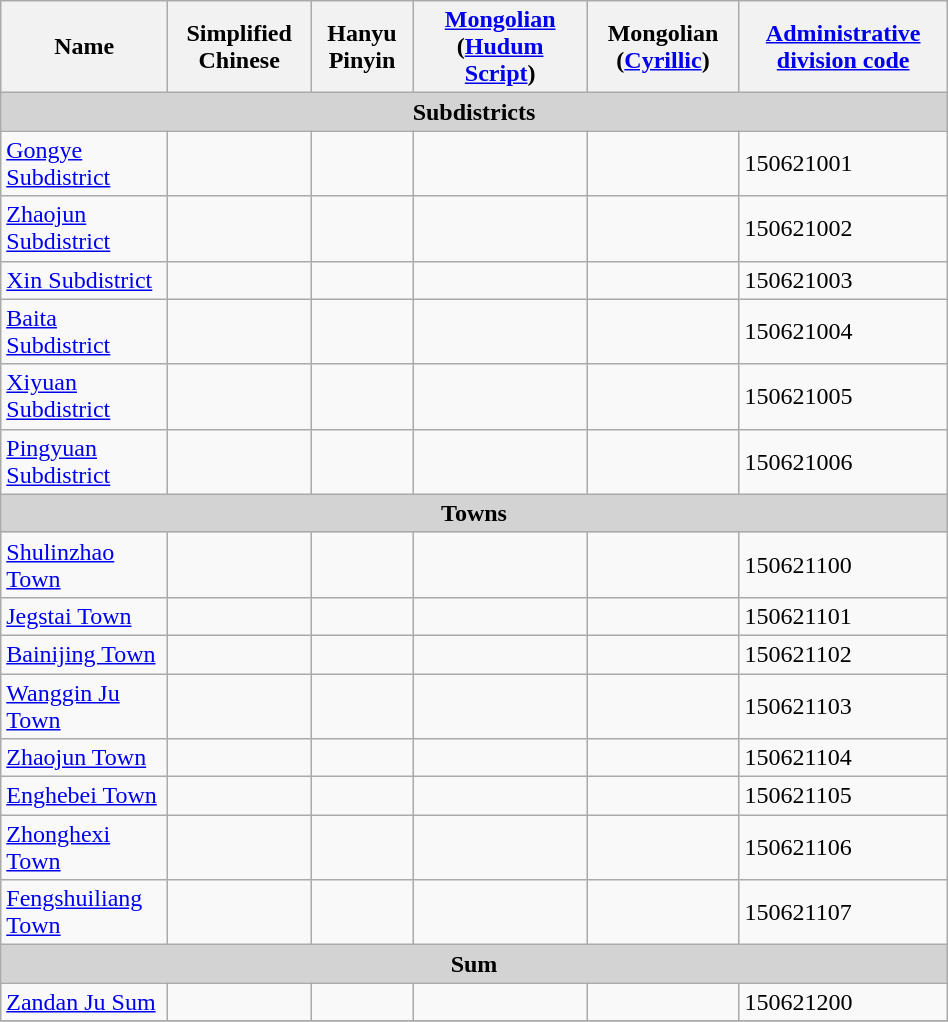<table class="wikitable" align="center" style="width:50%; border="1">
<tr>
<th>Name</th>
<th>Simplified Chinese</th>
<th>Hanyu Pinyin</th>
<th><a href='#'>Mongolian</a> (<a href='#'>Hudum Script</a>)</th>
<th>Mongolian (<a href='#'>Cyrillic</a>)</th>
<th><a href='#'>Administrative division code</a></th>
</tr>
<tr>
<td colspan="6"  style="text-align:center; background:#d3d3d3;"><strong>Subdistricts</strong></td>
</tr>
<tr --------->
<td><a href='#'>Gongye Subdistrict</a></td>
<td></td>
<td></td>
<td></td>
<td></td>
<td>150621001</td>
</tr>
<tr>
<td><a href='#'>Zhaojun Subdistrict</a></td>
<td></td>
<td></td>
<td></td>
<td></td>
<td>150621002</td>
</tr>
<tr>
<td><a href='#'>Xin Subdistrict</a></td>
<td></td>
<td></td>
<td></td>
<td></td>
<td>150621003</td>
</tr>
<tr>
<td><a href='#'>Baita Subdistrict</a></td>
<td></td>
<td></td>
<td></td>
<td></td>
<td>150621004</td>
</tr>
<tr>
<td><a href='#'>Xiyuan Subdistrict</a></td>
<td></td>
<td></td>
<td></td>
<td></td>
<td>150621005</td>
</tr>
<tr>
<td><a href='#'>Pingyuan Subdistrict</a></td>
<td></td>
<td></td>
<td></td>
<td></td>
<td>150621006</td>
</tr>
<tr>
<td colspan="6"  style="text-align:center; background:#d3d3d3;"><strong>Towns</strong></td>
</tr>
<tr --------->
<td><a href='#'>Shulinzhao Town</a></td>
<td></td>
<td></td>
<td></td>
<td></td>
<td>150621100</td>
</tr>
<tr>
<td><a href='#'>Jegstai Town</a></td>
<td></td>
<td></td>
<td></td>
<td></td>
<td>150621101</td>
</tr>
<tr>
<td><a href='#'>Bainijing Town</a></td>
<td></td>
<td></td>
<td></td>
<td></td>
<td>150621102</td>
</tr>
<tr>
<td><a href='#'>Wanggin Ju Town</a></td>
<td></td>
<td></td>
<td></td>
<td></td>
<td>150621103</td>
</tr>
<tr>
<td><a href='#'>Zhaojun Town</a></td>
<td></td>
<td></td>
<td></td>
<td></td>
<td>150621104</td>
</tr>
<tr>
<td><a href='#'>Enghebei Town</a></td>
<td></td>
<td></td>
<td></td>
<td></td>
<td>150621105</td>
</tr>
<tr>
<td><a href='#'>Zhonghexi Town</a></td>
<td></td>
<td></td>
<td></td>
<td></td>
<td>150621106</td>
</tr>
<tr>
<td><a href='#'>Fengshuiliang Town</a></td>
<td></td>
<td></td>
<td></td>
<td></td>
<td>150621107</td>
</tr>
<tr>
<td colspan="6"  style="text-align:center; background:#d3d3d3;"><strong>Sum</strong></td>
</tr>
<tr --------->
<td><a href='#'>Zandan Ju Sum</a></td>
<td></td>
<td></td>
<td></td>
<td></td>
<td>150621200</td>
</tr>
<tr>
</tr>
</table>
